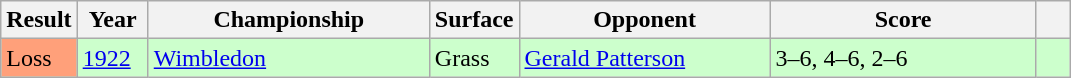<table class="sortable wikitable">
<tr>
<th style="width:40px">Result</th>
<th style="width:40px">Year</th>
<th style="width:180px">Championship</th>
<th style="width:50px">Surface</th>
<th style="width:160px">Opponent</th>
<th style="width:170px" class="unsortable">Score</th>
<th width=15></th>
</tr>
<tr style="background:#cfc;">
<td style="background:#ffa07a;">Loss</td>
<td><a href='#'>1922</a></td>
<td><a href='#'>Wimbledon</a></td>
<td>Grass</td>
<td> <a href='#'>Gerald Patterson</a></td>
<td>3–6, 4–6, 2–6</td>
<td></td>
</tr>
</table>
